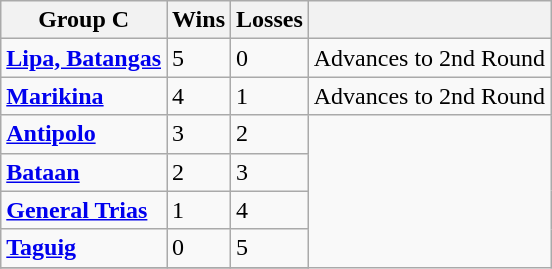<table class="wikitable">
<tr align=center>
<th>Group C</th>
<th>Wins</th>
<th>Losses</th>
<th></th>
</tr>
<tr>
<td><strong><a href='#'>Lipa, Batangas</a></strong></td>
<td>5</td>
<td>0</td>
<td>Advances to 2nd Round</td>
</tr>
<tr>
<td><strong><a href='#'>Marikina</a></strong></td>
<td>4</td>
<td>1</td>
<td>Advances to 2nd Round</td>
</tr>
<tr>
<td><strong><a href='#'>Antipolo</a></strong></td>
<td>3</td>
<td>2</td>
</tr>
<tr>
<td><strong><a href='#'>Bataan</a></strong></td>
<td>2</td>
<td>3</td>
</tr>
<tr>
<td><strong><a href='#'>General Trias</a></strong></td>
<td>1</td>
<td>4</td>
</tr>
<tr>
<td><strong><a href='#'>Taguig</a></strong></td>
<td>0</td>
<td>5</td>
</tr>
<tr>
</tr>
</table>
